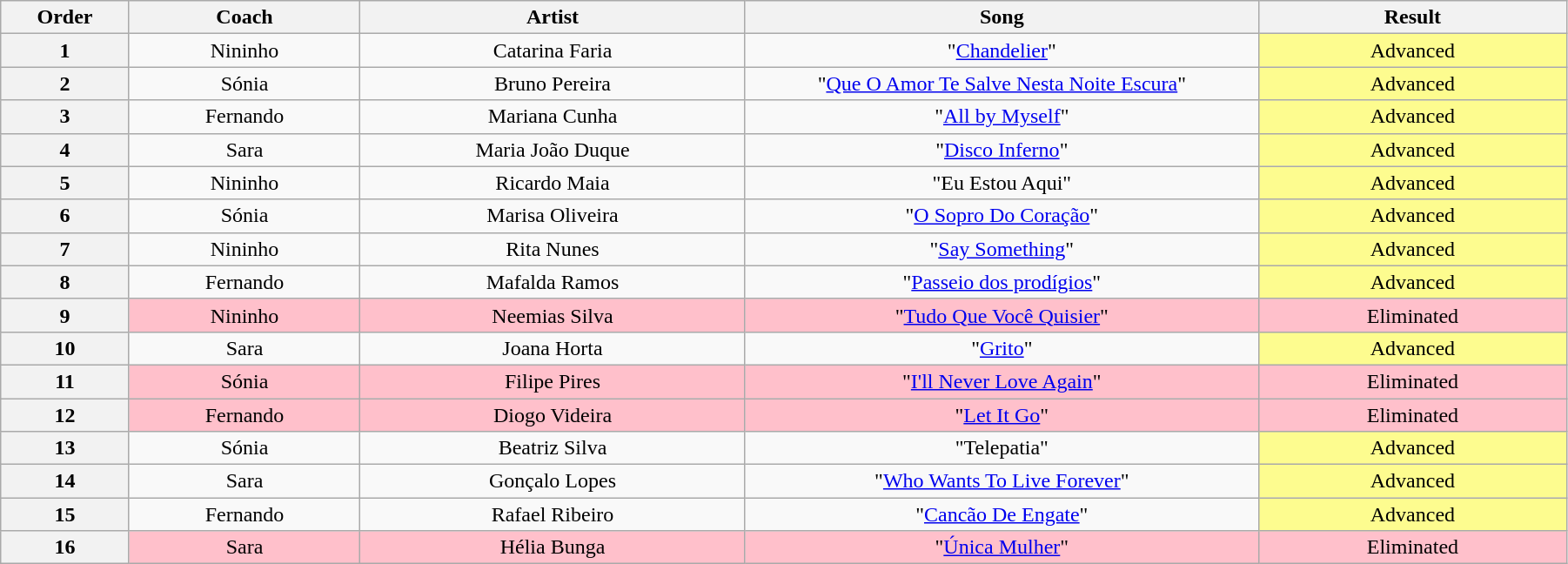<table class="wikitable" style="text-align:center; width:95%">
<tr>
<th style="width:05%">Order</th>
<th style="width:09%">Coach</th>
<th style="width:15%">Artist</th>
<th style="width:20%">Song</th>
<th style="width:12%">Result</th>
</tr>
<tr>
<th>1</th>
<td>Nininho</td>
<td>Catarina Faria</td>
<td>"<a href='#'>Chandelier</a>"</td>
<td style="background:#fdfc8f">Advanced</td>
</tr>
<tr>
<th>2</th>
<td>Sónia</td>
<td>Bruno Pereira</td>
<td>"<a href='#'>Que O Amor Te Salve Nesta Noite Escura</a>"</td>
<td style="background:#fdfc8f">Advanced</td>
</tr>
<tr>
<th>3</th>
<td>Fernando</td>
<td>Mariana Cunha</td>
<td>"<a href='#'>All by Myself</a>"</td>
<td style="background:#fdfc8f">Advanced</td>
</tr>
<tr>
<th>4</th>
<td>Sara</td>
<td>Maria João Duque</td>
<td>"<a href='#'>Disco Inferno</a>"</td>
<td style="background:#fdfc8f">Advanced</td>
</tr>
<tr>
<th>5</th>
<td>Nininho</td>
<td>Ricardo Maia</td>
<td>"Eu Estou Aqui"</td>
<td style="background:#fdfc8f">Advanced</td>
</tr>
<tr>
<th>6</th>
<td>Sónia</td>
<td>Marisa Oliveira</td>
<td>"<a href='#'>O Sopro Do Coração</a>"</td>
<td style="background:#fdfc8f">Advanced</td>
</tr>
<tr>
<th>7</th>
<td>Nininho</td>
<td>Rita Nunes</td>
<td>"<a href='#'>Say Something</a>"</td>
<td style="background:#fdfc8f">Advanced</td>
</tr>
<tr>
<th>8</th>
<td>Fernando</td>
<td>Mafalda Ramos</td>
<td>"<a href='#'>Passeio dos prodígios</a>"</td>
<td style="background:#fdfc8f">Advanced</td>
</tr>
<tr>
<th>9</th>
<td style="background:pink">Nininho</td>
<td style="background:pink">Neemias Silva</td>
<td style="background:pink">"<a href='#'>Tudo Que Você Quisier</a>"</td>
<td style="background:pink">Eliminated</td>
</tr>
<tr>
<th>10</th>
<td>Sara</td>
<td>Joana Horta</td>
<td>"<a href='#'>Grito</a>"</td>
<td style="background:#fdfc8f">Advanced</td>
</tr>
<tr>
<th>11</th>
<td style="background:pink">Sónia</td>
<td style="background:pink">Filipe Pires</td>
<td style="background:pink">"<a href='#'>I'll Never Love Again</a>"</td>
<td style="background:pink">Eliminated</td>
</tr>
<tr>
<th>12</th>
<td style="background:pink">Fernando</td>
<td style="background:pink">Diogo Videira</td>
<td style="background:pink">"<a href='#'>Let It Go</a>"</td>
<td style="background:pink">Eliminated</td>
</tr>
<tr>
<th>13</th>
<td>Sónia</td>
<td>Beatriz Silva</td>
<td>"Telepatia"</td>
<td style="background:#fdfc8f">Advanced</td>
</tr>
<tr>
<th>14</th>
<td>Sara</td>
<td>Gonçalo Lopes</td>
<td>"<a href='#'>Who Wants To Live Forever</a>"</td>
<td style="background:#fdfc8f">Advanced</td>
</tr>
<tr>
<th>15</th>
<td>Fernando</td>
<td>Rafael Ribeiro</td>
<td>"<a href='#'>Cancão De Engate</a>"</td>
<td style="background:#fdfc8f">Advanced</td>
</tr>
<tr>
<th>16</th>
<td style="background:pink">Sara</td>
<td style="background:pink">Hélia Bunga</td>
<td style="background:pink">"<a href='#'>Única Mulher</a>"</td>
<td style="background:pink">Eliminated</td>
</tr>
</table>
